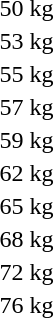<table>
<tr>
<td rowspan=2>50 kg<br></td>
<td rowspan=2></td>
<td rowspan=2></td>
<td></td>
</tr>
<tr>
<td></td>
</tr>
<tr>
<td rowspan=2>53 kg<br></td>
<td rowspan=2></td>
<td rowspan=2></td>
<td></td>
</tr>
<tr>
<td></td>
</tr>
<tr>
<td rowspan=2>55 kg<br></td>
<td rowspan=2></td>
<td rowspan=2></td>
<td></td>
</tr>
<tr>
<td></td>
</tr>
<tr>
<td rowspan=2>57 kg<br></td>
<td rowspan=2></td>
<td rowspan=2></td>
<td></td>
</tr>
<tr>
<td></td>
</tr>
<tr>
<td rowspan=2>59 kg<br></td>
<td rowspan=2></td>
<td rowspan=2></td>
<td></td>
</tr>
<tr>
<td></td>
</tr>
<tr>
<td rowspan=2>62 kg<br></td>
<td rowspan=2></td>
<td rowspan=2></td>
<td></td>
</tr>
<tr>
<td></td>
</tr>
<tr>
<td rowspan=2>65 kg<br></td>
<td rowspan=2></td>
<td rowspan=2></td>
<td></td>
</tr>
<tr>
<td></td>
</tr>
<tr>
<td rowspan=2>68 kg<br></td>
<td rowspan=2></td>
<td rowspan=2></td>
<td></td>
</tr>
<tr>
<td></td>
</tr>
<tr>
<td rowspan=2>72 kg<br></td>
<td rowspan=2></td>
<td rowspan=2></td>
<td></td>
</tr>
<tr>
<td></td>
</tr>
<tr>
<td rowspan=2>76 kg<br></td>
<td rowspan=2></td>
<td rowspan=2></td>
<td></td>
</tr>
<tr>
<td></td>
</tr>
</table>
